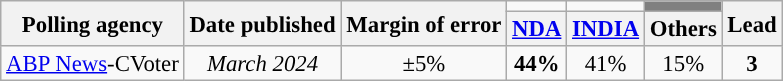<table class="wikitable sortable" style="text-align:center;font-size:95%;line-height:16px">
<tr>
<th rowspan="2">Polling agency</th>
<th rowspan="2">Date published</th>
<th rowspan="2">Margin of error</th>
<td></td>
<td></td>
<td bgcolor="grey"></td>
<th rowspan="2">Lead</th>
</tr>
<tr>
<th><a href='#'>NDA</a></th>
<th><a href='#'>INDIA</a></th>
<th>Others</th>
</tr>
<tr>
<td><a href='#'>ABP News</a>-CVoter</td>
<td><em>March 2024</em></td>
<td>±5%</td>
<td><strong>44%</strong></td>
<td>41%</td>
<td>15%</td>
<td><strong>3</strong></td>
</tr>
</table>
